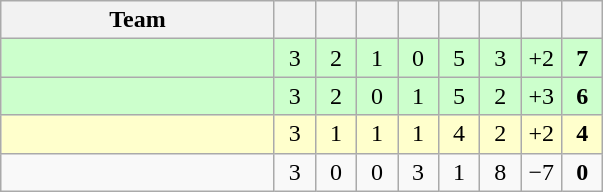<table class="wikitable" style="text-align: center;">
<tr>
<th width="175">Team</th>
<th width="20"></th>
<th width="20"></th>
<th width="20"></th>
<th width="20"></th>
<th width="20"></th>
<th width="20"></th>
<th width="20"></th>
<th width="20"></th>
</tr>
<tr bgcolor=#ccffcc>
<td align=left></td>
<td>3</td>
<td>2</td>
<td>1</td>
<td>0</td>
<td>5</td>
<td>3</td>
<td>+2</td>
<td><strong>7</strong></td>
</tr>
<tr bgcolor=#ccffcc>
<td align=left></td>
<td>3</td>
<td>2</td>
<td>0</td>
<td>1</td>
<td>5</td>
<td>2</td>
<td>+3</td>
<td><strong>6</strong></td>
</tr>
<tr bgcolor=#ffffcc>
<td align=left></td>
<td>3</td>
<td>1</td>
<td>1</td>
<td>1</td>
<td>4</td>
<td>2</td>
<td>+2</td>
<td><strong>4</strong></td>
</tr>
<tr>
<td align=left></td>
<td>3</td>
<td>0</td>
<td>0</td>
<td>3</td>
<td>1</td>
<td>8</td>
<td>−7</td>
<td><strong>0</strong></td>
</tr>
</table>
